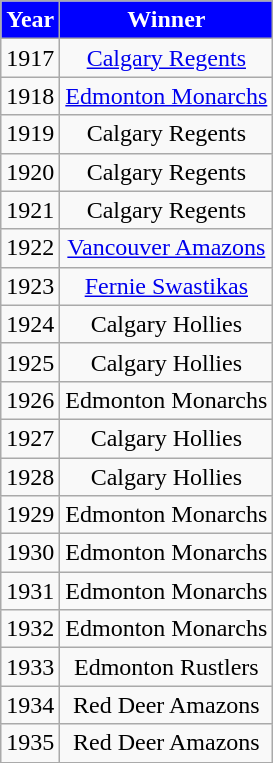<table class="wikitable" style="text-align:center">
<tr style="text-align:center; background:blue; color:#fff;">
<td><strong>Year</strong></td>
<td><strong>Winner</strong></td>
</tr>
<tr>
<td>1917</td>
<td><a href='#'>Calgary Regents</a></td>
</tr>
<tr>
<td>1918</td>
<td><a href='#'>Edmonton Monarchs</a></td>
</tr>
<tr>
<td>1919</td>
<td>Calgary Regents</td>
</tr>
<tr>
<td>1920</td>
<td>Calgary Regents</td>
</tr>
<tr>
<td>1921</td>
<td>Calgary Regents</td>
</tr>
<tr>
<td>1922</td>
<td><a href='#'>Vancouver Amazons</a></td>
</tr>
<tr>
<td>1923</td>
<td><a href='#'>Fernie Swastikas</a></td>
</tr>
<tr>
<td>1924</td>
<td>Calgary Hollies</td>
</tr>
<tr>
<td>1925</td>
<td>Calgary Hollies</td>
</tr>
<tr>
<td>1926</td>
<td>Edmonton Monarchs</td>
</tr>
<tr>
<td>1927</td>
<td>Calgary Hollies</td>
</tr>
<tr>
<td>1928</td>
<td>Calgary Hollies</td>
</tr>
<tr>
<td>1929</td>
<td>Edmonton Monarchs</td>
</tr>
<tr>
<td>1930</td>
<td>Edmonton Monarchs</td>
</tr>
<tr>
<td>1931</td>
<td>Edmonton Monarchs</td>
</tr>
<tr>
<td>1932</td>
<td>Edmonton Monarchs</td>
</tr>
<tr>
<td>1933</td>
<td>Edmonton Rustlers</td>
</tr>
<tr>
<td>1934</td>
<td>Red Deer Amazons</td>
</tr>
<tr>
<td>1935</td>
<td>Red Deer Amazons</td>
</tr>
</table>
